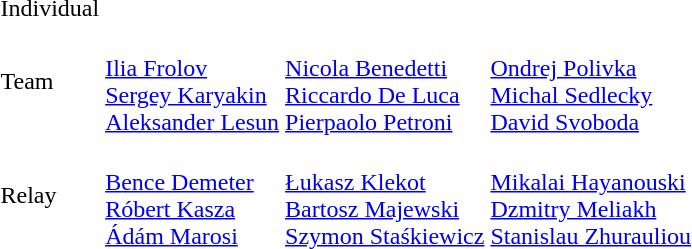<table>
<tr>
<td>Individual</td>
<td></td>
<td></td>
<td></td>
</tr>
<tr>
<td>Team</td>
<td><br><a href='#'>Ilia Frolov</a><br><a href='#'>Sergey Karyakin</a><br><a href='#'>Aleksander Lesun</a></td>
<td><br><a href='#'>Nicola Benedetti</a><br><a href='#'>Riccardo De Luca</a><br><a href='#'>Pierpaolo Petroni</a></td>
<td><br><a href='#'>Ondrej Polivka</a><br><a href='#'>Michal Sedlecky</a><br><a href='#'>David Svoboda</a></td>
</tr>
<tr>
<td>Relay</td>
<td><br><a href='#'>Bence Demeter</a><br><a href='#'>Róbert Kasza</a><br><a href='#'>Ádám Marosi</a></td>
<td><br><a href='#'>Łukasz Klekot</a><br><a href='#'>Bartosz Majewski</a><br><a href='#'>Szymon Staśkiewicz</a></td>
<td><br><a href='#'>Mikalai Hayanouski</a><br><a href='#'>Dzmitry Meliakh</a><br><a href='#'>Stanislau Zhurauliou</a></td>
</tr>
</table>
